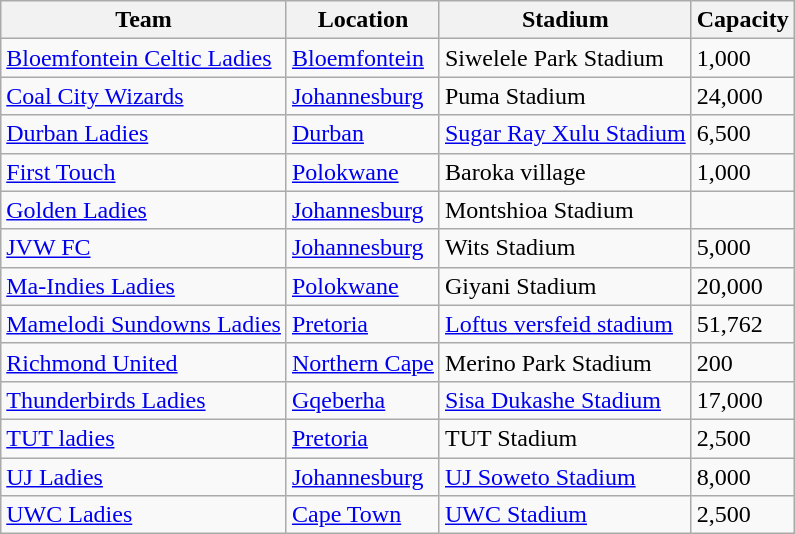<table class="wikitable sortable">
<tr>
<th>Team</th>
<th>Location</th>
<th>Stadium</th>
<th>Capacity</th>
</tr>
<tr>
<td><a href='#'>Bloemfontein Celtic Ladies</a></td>
<td><a href='#'>Bloemfontein</a></td>
<td>Siwelele Park Stadium</td>
<td>1,000</td>
</tr>
<tr>
<td><a href='#'>Coal City Wizards</a></td>
<td><a href='#'>Johannesburg</a></td>
<td>Puma Stadium</td>
<td>24,000</td>
</tr>
<tr>
<td><a href='#'>Durban Ladies</a></td>
<td><a href='#'>Durban</a></td>
<td><a href='#'>Sugar Ray Xulu Stadium</a></td>
<td>6,500</td>
</tr>
<tr>
<td><a href='#'>First Touch</a></td>
<td><a href='#'>Polokwane</a></td>
<td>Baroka village</td>
<td>1,000</td>
</tr>
<tr>
<td><a href='#'>Golden Ladies</a></td>
<td><a href='#'>Johannesburg</a></td>
<td>Montshioa Stadium</td>
<td></td>
</tr>
<tr>
<td><a href='#'>JVW FC</a></td>
<td><a href='#'>Johannesburg</a></td>
<td>Wits Stadium</td>
<td>5,000</td>
</tr>
<tr>
<td><a href='#'>Ma-Indies Ladies</a></td>
<td><a href='#'>Polokwane</a></td>
<td>Giyani Stadium</td>
<td>20,000</td>
</tr>
<tr>
<td><a href='#'>Mamelodi Sundowns Ladies</a></td>
<td><a href='#'>Pretoria</a></td>
<td><a href='#'>Loftus versfeid stadium</a></td>
<td>51,762</td>
</tr>
<tr>
<td><a href='#'>Richmond United</a></td>
<td><a href='#'>Northern Cape</a></td>
<td>Merino Park Stadium</td>
<td>200</td>
</tr>
<tr>
<td><a href='#'>Thunderbirds Ladies</a></td>
<td><a href='#'>Gqeberha</a></td>
<td><a href='#'>Sisa Dukashe Stadium</a></td>
<td>17,000</td>
</tr>
<tr>
<td><a href='#'>TUT ladies</a></td>
<td><a href='#'>Pretoria</a></td>
<td>TUT Stadium</td>
<td>2,500</td>
</tr>
<tr>
<td><a href='#'>UJ Ladies</a></td>
<td><a href='#'>Johannesburg</a></td>
<td><a href='#'>UJ Soweto Stadium</a></td>
<td>8,000</td>
</tr>
<tr>
<td><a href='#'>UWC Ladies</a></td>
<td><a href='#'>Cape Town</a></td>
<td><a href='#'>UWC Stadium</a></td>
<td>2,500</td>
</tr>
</table>
